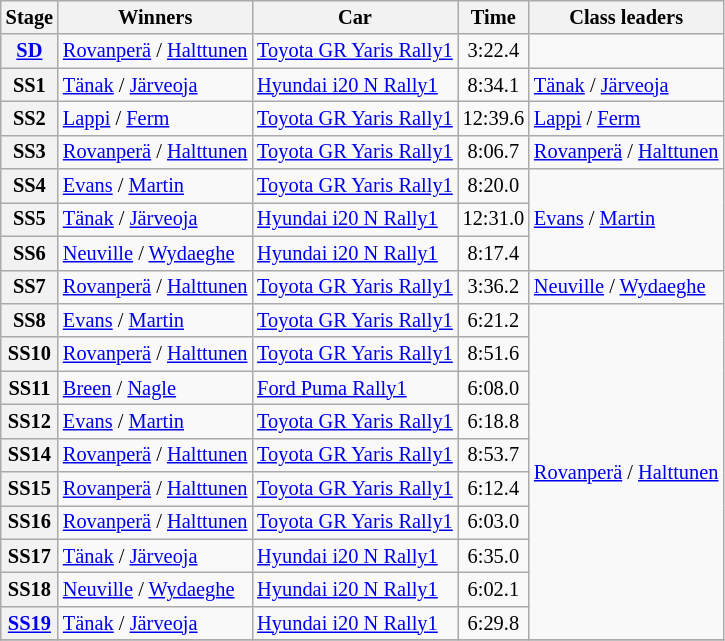<table class="wikitable" style="font-size:85%">
<tr>
<th>Stage</th>
<th>Winners</th>
<th>Car</th>
<th>Time</th>
<th>Class leaders</th>
</tr>
<tr>
<th><a href='#'>SD</a></th>
<td><a href='#'>Rovanperä</a> / <a href='#'>Halttunen</a></td>
<td><a href='#'>Toyota GR Yaris Rally1</a></td>
<td align="center">3:22.4</td>
<td></td>
</tr>
<tr>
<th>SS1</th>
<td><a href='#'>Tänak</a> / <a href='#'>Järveoja</a></td>
<td><a href='#'>Hyundai i20 N Rally1</a></td>
<td align="center">8:34.1</td>
<td><a href='#'>Tänak</a> / <a href='#'>Järveoja</a></td>
</tr>
<tr>
<th>SS2</th>
<td><a href='#'>Lappi</a> / <a href='#'>Ferm</a></td>
<td><a href='#'>Toyota GR Yaris Rally1</a></td>
<td align="center">12:39.6</td>
<td><a href='#'>Lappi</a> / <a href='#'>Ferm</a></td>
</tr>
<tr>
<th>SS3</th>
<td><a href='#'>Rovanperä</a> / <a href='#'>Halttunen</a></td>
<td><a href='#'>Toyota GR Yaris Rally1</a></td>
<td align="center">8:06.7</td>
<td><a href='#'>Rovanperä</a> / <a href='#'>Halttunen</a></td>
</tr>
<tr>
<th>SS4</th>
<td><a href='#'>Evans</a> / <a href='#'>Martin</a></td>
<td><a href='#'>Toyota GR Yaris Rally1</a></td>
<td align="center">8:20.0</td>
<td rowspan="3"><a href='#'>Evans</a> / <a href='#'>Martin</a></td>
</tr>
<tr>
<th>SS5</th>
<td><a href='#'>Tänak</a> / <a href='#'>Järveoja</a></td>
<td><a href='#'>Hyundai i20 N Rally1</a></td>
<td align="center">12:31.0</td>
</tr>
<tr>
<th>SS6</th>
<td><a href='#'>Neuville</a> / <a href='#'>Wydaeghe</a></td>
<td><a href='#'>Hyundai i20 N Rally1</a></td>
<td align="center">8:17.4</td>
</tr>
<tr>
<th>SS7</th>
<td><a href='#'>Rovanperä</a> / <a href='#'>Halttunen</a></td>
<td><a href='#'>Toyota GR Yaris Rally1</a></td>
<td align="center">3:36.2</td>
<td><a href='#'>Neuville</a> / <a href='#'>Wydaeghe</a></td>
</tr>
<tr>
<th>SS8</th>
<td><a href='#'>Evans</a> / <a href='#'>Martin</a></td>
<td><a href='#'>Toyota GR Yaris Rally1</a></td>
<td align="center">6:21.2</td>
<td rowspan="10"><a href='#'>Rovanperä</a> / <a href='#'>Halttunen</a></td>
</tr>
<tr>
<th>SS10</th>
<td><a href='#'>Rovanperä</a> / <a href='#'>Halttunen</a></td>
<td><a href='#'>Toyota GR Yaris Rally1</a></td>
<td align="center">8:51.6</td>
</tr>
<tr>
<th>SS11</th>
<td><a href='#'>Breen</a> / <a href='#'>Nagle</a></td>
<td><a href='#'>Ford Puma Rally1</a></td>
<td align="center">6:08.0</td>
</tr>
<tr>
<th>SS12</th>
<td><a href='#'>Evans</a> / <a href='#'>Martin</a></td>
<td><a href='#'>Toyota GR Yaris Rally1</a></td>
<td align="center">6:18.8</td>
</tr>
<tr>
<th>SS14</th>
<td><a href='#'>Rovanperä</a> / <a href='#'>Halttunen</a></td>
<td><a href='#'>Toyota GR Yaris Rally1</a></td>
<td align="center">8:53.7</td>
</tr>
<tr>
<th>SS15</th>
<td><a href='#'>Rovanperä</a> / <a href='#'>Halttunen</a></td>
<td><a href='#'>Toyota GR Yaris Rally1</a></td>
<td align="center">6:12.4</td>
</tr>
<tr>
<th>SS16</th>
<td><a href='#'>Rovanperä</a> / <a href='#'>Halttunen</a></td>
<td><a href='#'>Toyota GR Yaris Rally1</a></td>
<td align="center">6:03.0</td>
</tr>
<tr>
<th>SS17</th>
<td><a href='#'>Tänak</a> / <a href='#'>Järveoja</a></td>
<td><a href='#'>Hyundai i20 N Rally1</a></td>
<td align="center">6:35.0</td>
</tr>
<tr>
<th>SS18</th>
<td><a href='#'>Neuville</a> / <a href='#'>Wydaeghe</a></td>
<td><a href='#'>Hyundai i20 N Rally1</a></td>
<td align="center">6:02.1</td>
</tr>
<tr>
<th><a href='#'>SS19</a></th>
<td><a href='#'>Tänak</a> / <a href='#'>Järveoja</a></td>
<td><a href='#'>Hyundai i20 N Rally1</a></td>
<td align="center">6:29.8</td>
</tr>
<tr>
</tr>
</table>
